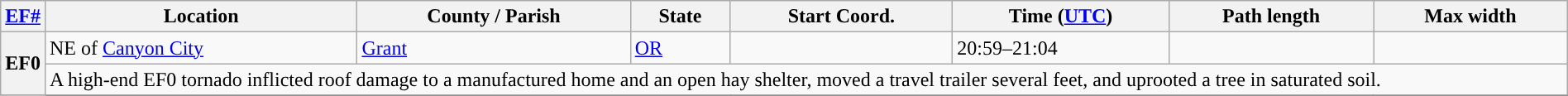<table class="wikitable sortable" style="width:100%;">
<tr>
<th scope="col" width="2%" align="center"><a href='#'>EF#</a></th>
<th scope="col" align="center" class="unsortable">Location</th>
<th scope="col" align="center" class="unsortable">County / Parish</th>
<th scope="col" align="center">State</th>
<th scope="col" align="center">Start Coord.</th>
<th scope="col" align="center">Time (<a href='#'>UTC</a>)</th>
<th scope="col" align="center">Path length</th>
<th scope="col" align="center">Max width</th>
</tr>
<tr>
<th scope="row" rowspan="2" style="background-color:#">EF0</th>
<td>NE of <a href='#'>Canyon City</a></td>
<td><a href='#'>Grant</a></td>
<td><a href='#'>OR</a></td>
<td></td>
<td>20:59–21:04</td>
<td></td>
<td></td>
</tr>
<tr class="expand-child">
<td colspan="8" style=" border-bottom: 1px solid black;">A high-end EF0 tornado inflicted roof damage to a manufactured home and an open hay shelter, moved a travel trailer several feet, and uprooted a tree in saturated soil.</td>
</tr>
<tr>
</tr>
</table>
